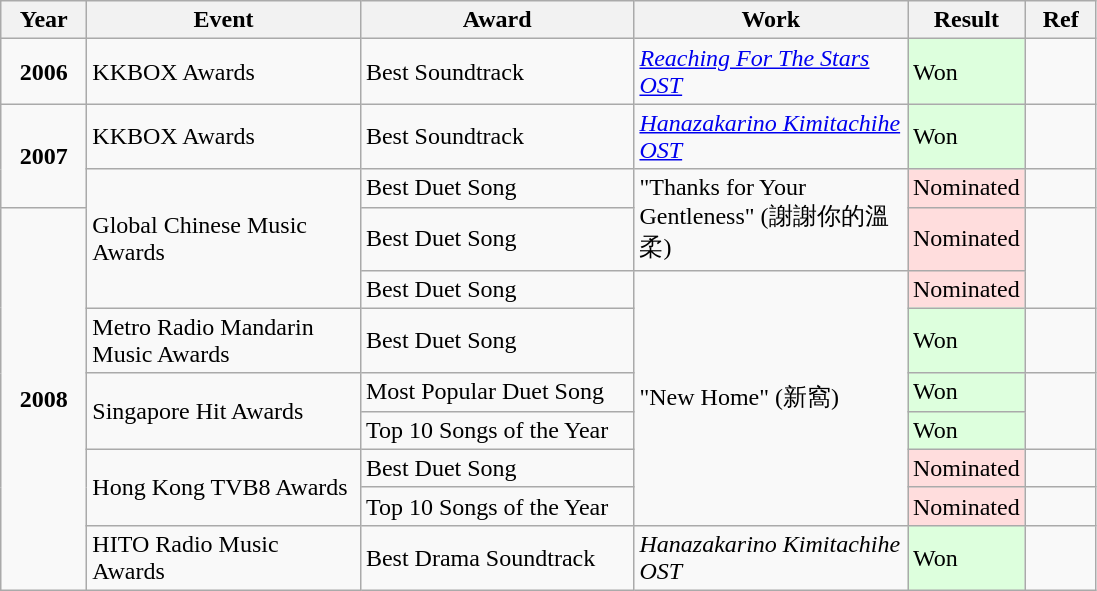<table class="wikitable">
<tr>
<th width="50">Year</th>
<th width="175">Event</th>
<th width="175">Award</th>
<th width="175">Work</th>
<th width="65">Result</th>
<th width="40">Ref</th>
</tr>
<tr>
<td align="center"><strong>2006</strong></td>
<td>KKBOX Awards</td>
<td>Best Soundtrack</td>
<td><em><a href='#'>Reaching For The Stars OST</a></em></td>
<td style="background: #ddffdd"><div>Won</div></td>
<td align="center"></td>
</tr>
<tr>
<td rowspan="2" align="center"><strong>2007</strong></td>
<td>KKBOX Awards</td>
<td>Best Soundtrack</td>
<td><em><a href='#'>Hanazakarino Kimitachihe OST</a></em></td>
<td style="background: #ddffdd"><div>Won</div></td>
<td align="center"></td>
</tr>
<tr>
<td rowspan="3">Global Chinese Music Awards</td>
<td>Best Duet Song</td>
<td rowspan="2">"Thanks for Your Gentleness" (謝謝你的溫柔)</td>
<td style="background: #ffdddd"><div>Nominated</div></td>
<td align="center"></td>
</tr>
<tr>
<td rowspan="8" align="center"><strong>2008</strong></td>
<td>Best Duet Song</td>
<td style="background: #ffdddd"><div>Nominated</div></td>
<td rowspan="2" align="center"></td>
</tr>
<tr>
<td>Best Duet Song</td>
<td rowspan="6">"New Home" (新窩)</td>
<td style="background: #ffdddd"><div>Nominated</div></td>
</tr>
<tr>
<td>Metro Radio Mandarin Music Awards</td>
<td>Best Duet Song</td>
<td style="background: #ddffdd"><div>Won</div></td>
<td align="center"></td>
</tr>
<tr>
<td rowspan="2">Singapore Hit Awards</td>
<td>Most Popular Duet Song</td>
<td style="background: #ddffdd"><div>Won</div></td>
<td rowspan="2" align="center"></td>
</tr>
<tr>
<td>Top 10 Songs of the Year</td>
<td style="background: #ddffdd"><div>Won</div></td>
</tr>
<tr>
<td rowspan="2">Hong Kong TVB8 Awards</td>
<td>Best Duet Song</td>
<td style="background: #ffdddd"><div>Nominated</div></td>
<td align="center"></td>
</tr>
<tr>
<td>Top 10 Songs of the Year</td>
<td style="background: #ffdddd"><div>Nominated</div></td>
<td align="center"></td>
</tr>
<tr>
<td>HITO Radio Music Awards</td>
<td>Best Drama Soundtrack</td>
<td><em>Hanazakarino Kimitachihe OST</em></td>
<td style="background: #ddffdd"><div>Won</div></td>
<td align="center"></td>
</tr>
</table>
